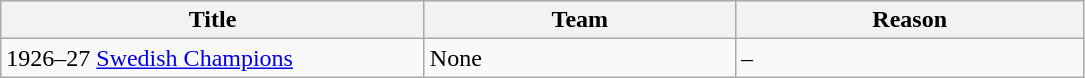<table class="wikitable" style="text-align: left;">
<tr>
<th style="width: 275px;">Title</th>
<th style="width: 200px;">Team</th>
<th style="width: 225px;">Reason</th>
</tr>
<tr>
<td>1926–27 <a href='#'>Swedish Champions</a></td>
<td>None</td>
<td>–</td>
</tr>
</table>
